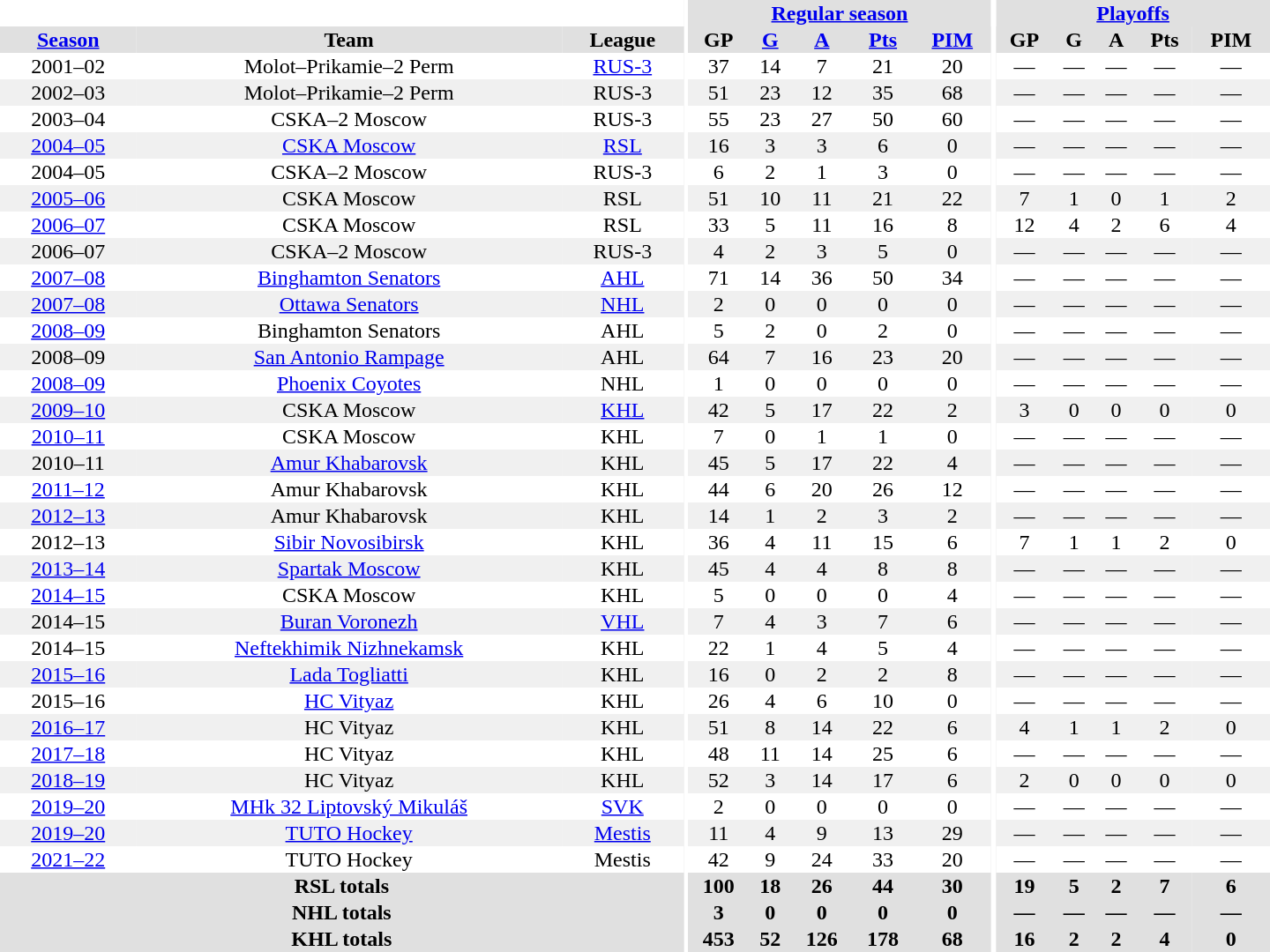<table border="0" cellpadding="1" cellspacing="0" style="text-align:center; width:60em">
<tr bgcolor="#e0e0e0">
<th colspan="3" bgcolor="#ffffff"></th>
<th rowspan="100" bgcolor="#ffffff"></th>
<th colspan="5"><a href='#'>Regular season</a></th>
<th rowspan="100" bgcolor="#ffffff"></th>
<th colspan="5"><a href='#'>Playoffs</a></th>
</tr>
<tr bgcolor="#e0e0e0">
<th><a href='#'>Season</a></th>
<th>Team</th>
<th>League</th>
<th>GP</th>
<th><a href='#'>G</a></th>
<th><a href='#'>A</a></th>
<th><a href='#'>Pts</a></th>
<th><a href='#'>PIM</a></th>
<th>GP</th>
<th>G</th>
<th>A</th>
<th>Pts</th>
<th>PIM</th>
</tr>
<tr>
<td>2001–02</td>
<td>Molot–Prikamie–2 Perm</td>
<td><a href='#'>RUS-3</a></td>
<td>37</td>
<td>14</td>
<td>7</td>
<td>21</td>
<td>20</td>
<td>—</td>
<td>—</td>
<td>—</td>
<td>—</td>
<td>—</td>
</tr>
<tr bgcolor=f0f0f0>
<td>2002–03</td>
<td>Molot–Prikamie–2 Perm</td>
<td>RUS-3</td>
<td>51</td>
<td>23</td>
<td>12</td>
<td>35</td>
<td>68</td>
<td>—</td>
<td>—</td>
<td>—</td>
<td>—</td>
<td>—</td>
</tr>
<tr>
<td>2003–04</td>
<td>CSKA–2 Moscow</td>
<td>RUS-3</td>
<td>55</td>
<td>23</td>
<td>27</td>
<td>50</td>
<td>60</td>
<td>—</td>
<td>—</td>
<td>—</td>
<td>—</td>
<td>—</td>
</tr>
<tr bgcolor=f0f0f0>
<td><a href='#'>2004–05</a></td>
<td><a href='#'>CSKA Moscow</a></td>
<td><a href='#'>RSL</a></td>
<td>16</td>
<td>3</td>
<td>3</td>
<td>6</td>
<td>0</td>
<td>—</td>
<td>—</td>
<td>—</td>
<td>—</td>
<td>—</td>
</tr>
<tr>
<td>2004–05</td>
<td>CSKA–2 Moscow</td>
<td>RUS-3</td>
<td>6</td>
<td>2</td>
<td>1</td>
<td>3</td>
<td>0</td>
<td>—</td>
<td>—</td>
<td>—</td>
<td>—</td>
<td>—</td>
</tr>
<tr bgcolor=f0f0f0>
<td><a href='#'>2005–06</a></td>
<td>CSKA Moscow</td>
<td>RSL</td>
<td>51</td>
<td>10</td>
<td>11</td>
<td>21</td>
<td>22</td>
<td>7</td>
<td>1</td>
<td>0</td>
<td>1</td>
<td>2</td>
</tr>
<tr>
<td><a href='#'>2006–07</a></td>
<td>CSKA Moscow</td>
<td>RSL</td>
<td>33</td>
<td>5</td>
<td>11</td>
<td>16</td>
<td>8</td>
<td>12</td>
<td>4</td>
<td>2</td>
<td>6</td>
<td>4</td>
</tr>
<tr bgcolor=f0f0f0>
<td>2006–07</td>
<td>CSKA–2 Moscow</td>
<td>RUS-3</td>
<td>4</td>
<td>2</td>
<td>3</td>
<td>5</td>
<td>0</td>
<td>—</td>
<td>—</td>
<td>—</td>
<td>—</td>
<td>—</td>
</tr>
<tr>
<td><a href='#'>2007–08</a></td>
<td><a href='#'>Binghamton Senators</a></td>
<td><a href='#'>AHL</a></td>
<td>71</td>
<td>14</td>
<td>36</td>
<td>50</td>
<td>34</td>
<td>—</td>
<td>—</td>
<td>—</td>
<td>—</td>
<td>—</td>
</tr>
<tr bgcolor=f0f0f0>
<td><a href='#'>2007–08</a></td>
<td><a href='#'>Ottawa Senators</a></td>
<td><a href='#'>NHL</a></td>
<td>2</td>
<td>0</td>
<td>0</td>
<td>0</td>
<td>0</td>
<td>—</td>
<td>—</td>
<td>—</td>
<td>—</td>
<td>—</td>
</tr>
<tr>
<td><a href='#'>2008–09</a></td>
<td>Binghamton Senators</td>
<td>AHL</td>
<td>5</td>
<td>2</td>
<td>0</td>
<td>2</td>
<td>0</td>
<td>—</td>
<td>—</td>
<td>—</td>
<td>—</td>
<td>—</td>
</tr>
<tr bgcolor=f0f0f0>
<td>2008–09</td>
<td><a href='#'>San Antonio Rampage</a></td>
<td>AHL</td>
<td>64</td>
<td>7</td>
<td>16</td>
<td>23</td>
<td>20</td>
<td>—</td>
<td>—</td>
<td>—</td>
<td>—</td>
<td>—</td>
</tr>
<tr>
<td><a href='#'>2008–09</a></td>
<td><a href='#'>Phoenix Coyotes</a></td>
<td>NHL</td>
<td>1</td>
<td>0</td>
<td>0</td>
<td>0</td>
<td>0</td>
<td>—</td>
<td>—</td>
<td>—</td>
<td>—</td>
<td>—</td>
</tr>
<tr bgcolor=f0f0f0>
<td><a href='#'>2009–10</a></td>
<td>CSKA Moscow</td>
<td><a href='#'>KHL</a></td>
<td>42</td>
<td>5</td>
<td>17</td>
<td>22</td>
<td>2</td>
<td>3</td>
<td>0</td>
<td>0</td>
<td>0</td>
<td>0</td>
</tr>
<tr>
<td><a href='#'>2010–11</a></td>
<td>CSKA Moscow</td>
<td>KHL</td>
<td>7</td>
<td>0</td>
<td>1</td>
<td>1</td>
<td>0</td>
<td>—</td>
<td>—</td>
<td>—</td>
<td>—</td>
<td>—</td>
</tr>
<tr bgcolor=f0f0f0>
<td>2010–11</td>
<td><a href='#'>Amur Khabarovsk</a></td>
<td>KHL</td>
<td>45</td>
<td>5</td>
<td>17</td>
<td>22</td>
<td>4</td>
<td>—</td>
<td>—</td>
<td>—</td>
<td>—</td>
<td>—</td>
</tr>
<tr>
<td><a href='#'>2011–12</a></td>
<td>Amur Khabarovsk</td>
<td>KHL</td>
<td>44</td>
<td>6</td>
<td>20</td>
<td>26</td>
<td>12</td>
<td>—</td>
<td>—</td>
<td>—</td>
<td>—</td>
<td>—</td>
</tr>
<tr bgcolor=f0f0f0>
<td><a href='#'>2012–13</a></td>
<td>Amur Khabarovsk</td>
<td>KHL</td>
<td>14</td>
<td>1</td>
<td>2</td>
<td>3</td>
<td>2</td>
<td>—</td>
<td>—</td>
<td>—</td>
<td>—</td>
<td>—</td>
</tr>
<tr>
<td>2012–13</td>
<td><a href='#'>Sibir Novosibirsk</a></td>
<td>KHL</td>
<td>36</td>
<td>4</td>
<td>11</td>
<td>15</td>
<td>6</td>
<td>7</td>
<td>1</td>
<td>1</td>
<td>2</td>
<td>0</td>
</tr>
<tr bgcolor=f0f0f0>
<td><a href='#'>2013–14</a></td>
<td><a href='#'>Spartak Moscow</a></td>
<td>KHL</td>
<td>45</td>
<td>4</td>
<td>4</td>
<td>8</td>
<td>8</td>
<td>—</td>
<td>—</td>
<td>—</td>
<td>—</td>
<td>—</td>
</tr>
<tr>
<td><a href='#'>2014–15</a></td>
<td>CSKA Moscow</td>
<td>KHL</td>
<td>5</td>
<td>0</td>
<td>0</td>
<td>0</td>
<td>4</td>
<td>—</td>
<td>—</td>
<td>—</td>
<td>—</td>
<td>—</td>
</tr>
<tr bgcolor=f0f0f0>
<td>2014–15</td>
<td><a href='#'>Buran Voronezh</a></td>
<td><a href='#'>VHL</a></td>
<td>7</td>
<td>4</td>
<td>3</td>
<td>7</td>
<td>6</td>
<td>—</td>
<td>—</td>
<td>—</td>
<td>—</td>
<td>—</td>
</tr>
<tr>
<td>2014–15</td>
<td><a href='#'>Neftekhimik Nizhnekamsk</a></td>
<td>KHL</td>
<td>22</td>
<td>1</td>
<td>4</td>
<td>5</td>
<td>4</td>
<td>—</td>
<td>—</td>
<td>—</td>
<td>—</td>
<td>—</td>
</tr>
<tr bgcolor=f0f0f0>
<td><a href='#'>2015–16</a></td>
<td><a href='#'>Lada Togliatti</a></td>
<td>KHL</td>
<td>16</td>
<td>0</td>
<td>2</td>
<td>2</td>
<td>8</td>
<td>—</td>
<td>—</td>
<td>—</td>
<td>—</td>
<td>—</td>
</tr>
<tr>
<td>2015–16</td>
<td><a href='#'>HC Vityaz</a></td>
<td>KHL</td>
<td>26</td>
<td>4</td>
<td>6</td>
<td>10</td>
<td>0</td>
<td>—</td>
<td>—</td>
<td>—</td>
<td>—</td>
<td>—</td>
</tr>
<tr bgcolor=f0f0f0>
<td><a href='#'>2016–17</a></td>
<td>HC Vityaz</td>
<td>KHL</td>
<td>51</td>
<td>8</td>
<td>14</td>
<td>22</td>
<td>6</td>
<td>4</td>
<td>1</td>
<td>1</td>
<td>2</td>
<td>0</td>
</tr>
<tr>
<td><a href='#'>2017–18</a></td>
<td>HC Vityaz</td>
<td>KHL</td>
<td>48</td>
<td>11</td>
<td>14</td>
<td>25</td>
<td>6</td>
<td>—</td>
<td>—</td>
<td>—</td>
<td>—</td>
<td>—</td>
</tr>
<tr bgcolor=f0f0f0>
<td><a href='#'>2018–19</a></td>
<td>HC Vityaz</td>
<td>KHL</td>
<td>52</td>
<td>3</td>
<td>14</td>
<td>17</td>
<td>6</td>
<td>2</td>
<td>0</td>
<td>0</td>
<td>0</td>
<td>0</td>
</tr>
<tr>
<td><a href='#'>2019–20</a></td>
<td><a href='#'>MHk 32 Liptovský Mikuláš</a></td>
<td><a href='#'>SVK</a></td>
<td>2</td>
<td>0</td>
<td>0</td>
<td>0</td>
<td>0</td>
<td>—</td>
<td>—</td>
<td>—</td>
<td>—</td>
<td>—</td>
</tr>
<tr bgcolor=f0f0f0>
<td><a href='#'>2019–20</a></td>
<td><a href='#'>TUTO Hockey</a></td>
<td><a href='#'>Mestis</a></td>
<td>11</td>
<td>4</td>
<td>9</td>
<td>13</td>
<td>29</td>
<td>—</td>
<td>—</td>
<td>—</td>
<td>—</td>
<td>—</td>
</tr>
<tr>
<td><a href='#'>2021–22</a></td>
<td>TUTO Hockey</td>
<td>Mestis</td>
<td>42</td>
<td>9</td>
<td>24</td>
<td>33</td>
<td>20</td>
<td>—</td>
<td>—</td>
<td>—</td>
<td>—</td>
<td>—</td>
</tr>
<tr bgcolor="#e0e0e0">
<th colspan="3">RSL totals</th>
<th>100</th>
<th>18</th>
<th>26</th>
<th>44</th>
<th>30</th>
<th>19</th>
<th>5</th>
<th>2</th>
<th>7</th>
<th>6</th>
</tr>
<tr bgcolor="#e0e0e0">
<th colspan="3">NHL totals</th>
<th>3</th>
<th>0</th>
<th>0</th>
<th>0</th>
<th>0</th>
<th>—</th>
<th>—</th>
<th>—</th>
<th>—</th>
<th>—</th>
</tr>
<tr bgcolor="#e0e0e0">
<th colspan="3">KHL totals</th>
<th>453</th>
<th>52</th>
<th>126</th>
<th>178</th>
<th>68</th>
<th>16</th>
<th>2</th>
<th>2</th>
<th>4</th>
<th>0</th>
</tr>
</table>
